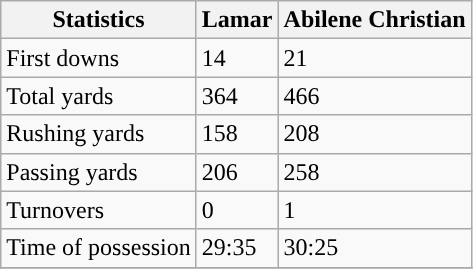<table class="wikitable" style="float: left;">
<tr>
<th>Statistics</th>
<th><strong>Lamar</strong></th>
<th><strong>Abilene Christian</strong></th>
</tr>
<tr>
<td>First downs</td>
<td>14</td>
<td>21</td>
</tr>
<tr>
<td>Total yards</td>
<td>364</td>
<td>466</td>
</tr>
<tr>
<td>Rushing yards</td>
<td>158</td>
<td>208</td>
</tr>
<tr>
<td>Passing yards</td>
<td>206</td>
<td>258</td>
</tr>
<tr>
<td>Turnovers</td>
<td>0</td>
<td>1</td>
</tr>
<tr>
<td>Time of possession</td>
<td>29:35</td>
<td>30:25</td>
</tr>
<tr>
</tr>
</table>
